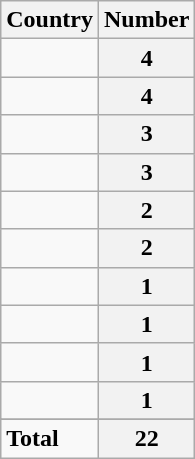<table class="wikitable sortable floatright">
<tr>
<th>Country</th>
<th>Number</th>
</tr>
<tr>
<td></td>
<th>4</th>
</tr>
<tr>
<td></td>
<th>4</th>
</tr>
<tr>
<td></td>
<th>3</th>
</tr>
<tr>
<td></td>
<th>3</th>
</tr>
<tr>
<td></td>
<th>2</th>
</tr>
<tr>
<td></td>
<th>2</th>
</tr>
<tr>
<td></td>
<th>1</th>
</tr>
<tr>
<td></td>
<th>1</th>
</tr>
<tr>
<td></td>
<th>1</th>
</tr>
<tr>
<td></td>
<th>1</th>
</tr>
<tr>
</tr>
<tr class="sortbottom">
<td><strong>Total</strong></td>
<th>22</th>
</tr>
</table>
